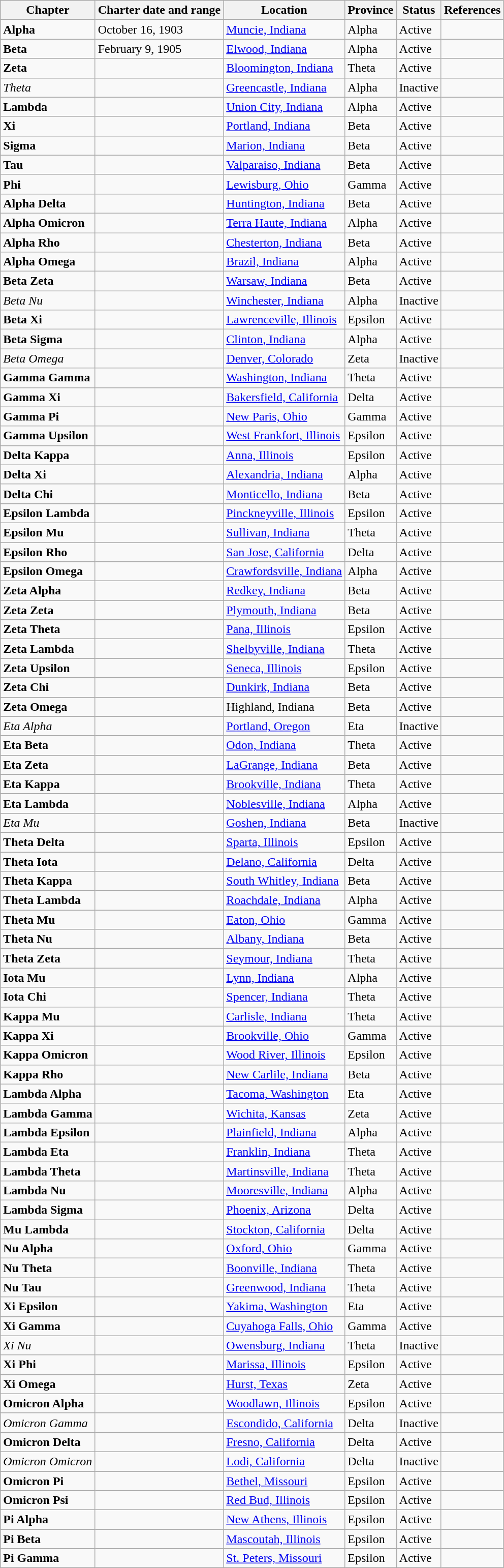<table class="wikitable sortable">
<tr>
<th>Chapter</th>
<th>Charter date and range</th>
<th>Location</th>
<th>Province</th>
<th>Status</th>
<th>References</th>
</tr>
<tr>
<td><strong>Alpha</strong></td>
<td>October 16, 1903</td>
<td><a href='#'>Muncie, Indiana</a></td>
<td>Alpha</td>
<td>Active</td>
<td></td>
</tr>
<tr>
<td><strong>Beta</strong></td>
<td>February 9, 1905</td>
<td><a href='#'>Elwood, Indiana</a></td>
<td>Alpha</td>
<td>Active</td>
<td></td>
</tr>
<tr>
<td><strong>Zeta</strong></td>
<td></td>
<td><a href='#'>Bloomington, Indiana</a></td>
<td>Theta</td>
<td>Active</td>
<td></td>
</tr>
<tr>
<td><em>Theta</em></td>
<td></td>
<td><a href='#'>Greencastle, Indiana</a></td>
<td>Alpha</td>
<td>Inactive</td>
<td></td>
</tr>
<tr>
<td><strong>Lambda</strong></td>
<td></td>
<td><a href='#'>Union City, Indiana</a></td>
<td>Alpha</td>
<td>Active</td>
<td></td>
</tr>
<tr>
<td><strong>Xi</strong></td>
<td></td>
<td><a href='#'>Portland, Indiana</a></td>
<td>Beta</td>
<td>Active</td>
<td></td>
</tr>
<tr>
<td><strong>Sigma</strong></td>
<td></td>
<td><a href='#'>Marion, Indiana</a></td>
<td>Beta</td>
<td>Active</td>
<td></td>
</tr>
<tr>
<td><strong>Tau</strong></td>
<td></td>
<td><a href='#'>Valparaiso, Indiana</a></td>
<td>Beta</td>
<td>Active</td>
<td></td>
</tr>
<tr>
<td><strong>Phi</strong></td>
<td></td>
<td><a href='#'>Lewisburg, Ohio</a></td>
<td>Gamma</td>
<td>Active</td>
<td></td>
</tr>
<tr>
<td><strong>Alpha Delta</strong></td>
<td></td>
<td><a href='#'>Huntington, Indiana</a></td>
<td>Beta</td>
<td>Active</td>
<td></td>
</tr>
<tr>
<td><strong>Alpha Omicron</strong></td>
<td></td>
<td><a href='#'>Terra Haute, Indiana</a></td>
<td>Alpha</td>
<td>Active</td>
<td></td>
</tr>
<tr>
<td><strong>Alpha Rho</strong></td>
<td></td>
<td><a href='#'>Chesterton, Indiana</a></td>
<td>Beta</td>
<td>Active</td>
<td></td>
</tr>
<tr>
<td><strong>Alpha Omega</strong></td>
<td></td>
<td><a href='#'>Brazil, Indiana</a></td>
<td>Alpha</td>
<td>Active</td>
<td></td>
</tr>
<tr>
<td><strong>Beta Zeta</strong></td>
<td></td>
<td><a href='#'>Warsaw, Indiana</a></td>
<td>Beta</td>
<td>Active</td>
<td></td>
</tr>
<tr>
<td><em>Beta Nu</em></td>
<td></td>
<td><a href='#'>Winchester, Indiana</a></td>
<td>Alpha</td>
<td>Inactive</td>
<td></td>
</tr>
<tr>
<td><strong>Beta Xi</strong></td>
<td></td>
<td><a href='#'>Lawrenceville, Illinois</a></td>
<td>Epsilon</td>
<td>Active</td>
<td></td>
</tr>
<tr>
<td><strong>Beta Sigma</strong></td>
<td></td>
<td><a href='#'>Clinton, Indiana</a></td>
<td>Alpha</td>
<td>Active</td>
<td></td>
</tr>
<tr>
<td><em>Beta Omega</em></td>
<td></td>
<td><a href='#'>Denver, Colorado</a></td>
<td>Zeta</td>
<td>Inactive</td>
<td></td>
</tr>
<tr>
<td><strong>Gamma Gamma</strong></td>
<td></td>
<td><a href='#'>Washington, Indiana</a></td>
<td>Theta</td>
<td>Active</td>
<td></td>
</tr>
<tr>
<td><strong>Gamma Xi</strong></td>
<td></td>
<td><a href='#'>Bakersfield, California</a></td>
<td>Delta</td>
<td>Active</td>
<td></td>
</tr>
<tr>
<td><strong>Gamma Pi</strong></td>
<td></td>
<td><a href='#'>New Paris, Ohio</a></td>
<td>Gamma</td>
<td>Active</td>
<td></td>
</tr>
<tr>
<td><strong>Gamma Upsilon</strong></td>
<td></td>
<td><a href='#'>West Frankfort, Illinois</a></td>
<td>Epsilon</td>
<td>Active</td>
<td></td>
</tr>
<tr>
<td><strong>Delta Kappa</strong></td>
<td></td>
<td><a href='#'>Anna, Illinois</a></td>
<td>Epsilon</td>
<td>Active</td>
<td></td>
</tr>
<tr>
<td><strong>Delta Xi</strong></td>
<td></td>
<td><a href='#'>Alexandria, Indiana</a></td>
<td>Alpha</td>
<td>Active</td>
<td></td>
</tr>
<tr>
<td><strong>Delta Chi</strong></td>
<td></td>
<td><a href='#'>Monticello, Indiana</a></td>
<td>Beta</td>
<td>Active</td>
<td></td>
</tr>
<tr>
<td><strong>Epsilon Lambda</strong></td>
<td></td>
<td><a href='#'>Pinckneyville, Illinois</a></td>
<td>Epsilon</td>
<td>Active</td>
<td></td>
</tr>
<tr>
<td><strong>Epsilon Mu</strong></td>
<td></td>
<td><a href='#'>Sullivan, Indiana</a></td>
<td>Theta</td>
<td>Active</td>
<td></td>
</tr>
<tr>
<td><strong>Epsilon Rho</strong></td>
<td></td>
<td><a href='#'>San Jose, California</a></td>
<td>Delta</td>
<td>Active</td>
<td></td>
</tr>
<tr>
<td><strong>Epsilon Omega</strong></td>
<td></td>
<td><a href='#'>Crawfordsville, Indiana</a></td>
<td>Alpha</td>
<td>Active</td>
<td></td>
</tr>
<tr>
<td><strong>Zeta Alpha</strong></td>
<td></td>
<td><a href='#'>Redkey, Indiana</a></td>
<td>Beta</td>
<td>Active</td>
<td></td>
</tr>
<tr>
<td><strong>Zeta Zeta</strong></td>
<td></td>
<td><a href='#'>Plymouth, Indiana</a></td>
<td>Beta</td>
<td>Active</td>
<td></td>
</tr>
<tr>
<td><strong>Zeta Theta</strong></td>
<td></td>
<td><a href='#'>Pana, Illinois</a></td>
<td>Epsilon</td>
<td>Active</td>
<td></td>
</tr>
<tr>
<td><strong>Zeta Lambda</strong></td>
<td></td>
<td><a href='#'>Shelbyville, Indiana</a></td>
<td>Theta</td>
<td>Active</td>
<td></td>
</tr>
<tr>
<td><strong>Zeta Upsilon</strong></td>
<td></td>
<td><a href='#'>Seneca, Illinois</a></td>
<td>Epsilon</td>
<td>Active</td>
<td></td>
</tr>
<tr>
<td><strong>Zeta Chi</strong></td>
<td></td>
<td><a href='#'>Dunkirk, Indiana</a></td>
<td>Beta</td>
<td>Active</td>
<td></td>
</tr>
<tr>
<td><strong>Zeta Omega</strong></td>
<td></td>
<td>Highland, Indiana</td>
<td>Beta</td>
<td>Active</td>
<td></td>
</tr>
<tr>
<td><em>Eta Alpha</em></td>
<td></td>
<td><a href='#'>Portland, Oregon</a></td>
<td>Eta</td>
<td>Inactive</td>
<td></td>
</tr>
<tr>
<td><strong>Eta Beta</strong></td>
<td></td>
<td><a href='#'>Odon, Indiana</a></td>
<td>Theta</td>
<td>Active</td>
<td></td>
</tr>
<tr>
<td><strong>Eta Zeta</strong></td>
<td></td>
<td><a href='#'>LaGrange, Indiana</a></td>
<td>Beta</td>
<td>Active</td>
<td></td>
</tr>
<tr>
<td><strong>Eta Kappa</strong></td>
<td></td>
<td><a href='#'>Brookville, Indiana</a></td>
<td>Theta</td>
<td>Active</td>
<td></td>
</tr>
<tr>
<td><strong>Eta Lambda</strong></td>
<td></td>
<td><a href='#'>Noblesville, Indiana</a></td>
<td>Alpha</td>
<td>Active</td>
<td></td>
</tr>
<tr>
<td><em>Eta Mu</em></td>
<td></td>
<td><a href='#'>Goshen, Indiana</a></td>
<td>Beta</td>
<td>Inactive</td>
<td></td>
</tr>
<tr>
<td><strong>Theta Delta</strong></td>
<td></td>
<td><a href='#'>Sparta, Illinois</a></td>
<td>Epsilon</td>
<td>Active</td>
<td></td>
</tr>
<tr>
<td><strong>Theta Iota</strong></td>
<td></td>
<td><a href='#'>Delano, California</a></td>
<td>Delta</td>
<td>Active</td>
<td></td>
</tr>
<tr>
<td><strong>Theta Kappa</strong></td>
<td></td>
<td><a href='#'>South Whitley, Indiana</a></td>
<td>Beta</td>
<td>Active</td>
<td></td>
</tr>
<tr>
<td><strong>Theta Lambda</strong></td>
<td></td>
<td><a href='#'>Roachdale, Indiana</a></td>
<td>Alpha</td>
<td>Active</td>
<td></td>
</tr>
<tr>
<td><strong>Theta Mu</strong></td>
<td></td>
<td><a href='#'>Eaton, Ohio</a></td>
<td>Gamma</td>
<td>Active</td>
<td></td>
</tr>
<tr>
<td><strong>Theta Nu</strong></td>
<td></td>
<td><a href='#'>Albany, Indiana</a></td>
<td>Beta</td>
<td>Active</td>
<td></td>
</tr>
<tr>
<td><strong>Theta Zeta</strong></td>
<td></td>
<td><a href='#'>Seymour, Indiana</a></td>
<td>Theta</td>
<td>Active</td>
<td></td>
</tr>
<tr>
<td><strong>Iota Mu</strong></td>
<td></td>
<td><a href='#'>Lynn, Indiana</a></td>
<td>Alpha</td>
<td>Active</td>
<td></td>
</tr>
<tr>
<td><strong>Iota Chi</strong></td>
<td></td>
<td><a href='#'>Spencer, Indiana</a></td>
<td>Theta</td>
<td>Active</td>
<td></td>
</tr>
<tr>
<td><strong>Kappa Mu</strong></td>
<td></td>
<td><a href='#'>Carlisle, Indiana</a></td>
<td>Theta</td>
<td>Active</td>
<td></td>
</tr>
<tr>
<td><strong>Kappa Xi</strong></td>
<td></td>
<td><a href='#'>Brookville, Ohio</a></td>
<td>Gamma</td>
<td>Active</td>
<td></td>
</tr>
<tr>
<td><strong>Kappa Omicron</strong></td>
<td></td>
<td><a href='#'>Wood River, Illinois</a></td>
<td>Epsilon</td>
<td>Active</td>
<td></td>
</tr>
<tr>
<td><strong>Kappa Rho</strong></td>
<td></td>
<td><a href='#'>New Carlile, Indiana</a></td>
<td>Beta</td>
<td>Active</td>
<td></td>
</tr>
<tr>
<td><strong>Lambda Alpha</strong></td>
<td></td>
<td><a href='#'>Tacoma, Washington</a></td>
<td>Eta</td>
<td>Active</td>
<td></td>
</tr>
<tr>
<td><strong>Lambda Gamma</strong></td>
<td></td>
<td><a href='#'>Wichita, Kansas</a></td>
<td>Zeta</td>
<td>Active</td>
<td></td>
</tr>
<tr>
<td><strong>Lambda Epsilon</strong></td>
<td></td>
<td><a href='#'>Plainfield, Indiana</a></td>
<td>Alpha</td>
<td>Active</td>
<td></td>
</tr>
<tr>
<td><strong>Lambda Eta</strong></td>
<td></td>
<td><a href='#'>Franklin, Indiana</a></td>
<td>Theta</td>
<td>Active</td>
<td></td>
</tr>
<tr>
<td><strong>Lambda Theta</strong></td>
<td></td>
<td><a href='#'>Martinsville, Indiana</a></td>
<td>Theta</td>
<td>Active</td>
<td></td>
</tr>
<tr>
<td><strong>Lambda Nu</strong></td>
<td></td>
<td><a href='#'>Mooresville, Indiana</a></td>
<td>Alpha</td>
<td>Active</td>
<td></td>
</tr>
<tr>
<td><strong>Lambda Sigma</strong></td>
<td></td>
<td><a href='#'>Phoenix, Arizona</a></td>
<td>Delta</td>
<td>Active</td>
<td></td>
</tr>
<tr>
<td><strong>Mu Lambda</strong></td>
<td></td>
<td><a href='#'>Stockton, California</a></td>
<td>Delta</td>
<td>Active</td>
<td></td>
</tr>
<tr>
<td><strong>Nu Alpha</strong></td>
<td></td>
<td><a href='#'>Oxford, Ohio</a></td>
<td>Gamma</td>
<td>Active</td>
<td></td>
</tr>
<tr>
<td><strong>Nu Theta</strong></td>
<td></td>
<td><a href='#'>Boonville, Indiana</a></td>
<td>Theta</td>
<td>Active</td>
<td></td>
</tr>
<tr>
<td><strong>Nu Tau</strong></td>
<td></td>
<td><a href='#'>Greenwood, Indiana</a></td>
<td>Theta</td>
<td>Active</td>
<td></td>
</tr>
<tr>
<td><strong>Xi Epsilon</strong></td>
<td></td>
<td><a href='#'>Yakima, Washington</a></td>
<td>Eta</td>
<td>Active</td>
<td></td>
</tr>
<tr>
<td><strong>Xi Gamma</strong></td>
<td></td>
<td><a href='#'>Cuyahoga Falls, Ohio</a></td>
<td>Gamma</td>
<td>Active</td>
<td></td>
</tr>
<tr>
<td><em>Xi Nu</em></td>
<td></td>
<td><a href='#'>Owensburg, Indiana</a></td>
<td>Theta</td>
<td>Inactive</td>
<td></td>
</tr>
<tr>
<td><strong>Xi Phi</strong></td>
<td></td>
<td><a href='#'>Marissa, Illinois</a></td>
<td>Epsilon</td>
<td>Active</td>
<td></td>
</tr>
<tr>
<td><strong>Xi Omega</strong></td>
<td></td>
<td><a href='#'>Hurst, Texas</a></td>
<td>Zeta</td>
<td>Active</td>
<td></td>
</tr>
<tr>
<td><strong>Omicron Alpha</strong></td>
<td></td>
<td><a href='#'>Woodlawn, Illinois</a></td>
<td>Epsilon</td>
<td>Active</td>
<td></td>
</tr>
<tr>
<td><em>Omicron Gamma</em></td>
<td></td>
<td><a href='#'>Escondido, California</a></td>
<td>Delta</td>
<td>Inactive</td>
<td></td>
</tr>
<tr>
<td><strong>Omicron Delta</strong></td>
<td></td>
<td><a href='#'>Fresno, California</a></td>
<td>Delta</td>
<td>Active</td>
<td></td>
</tr>
<tr>
<td><em>Omicron Omicron</em></td>
<td></td>
<td><a href='#'>Lodi, California</a></td>
<td>Delta</td>
<td>Inactive</td>
<td></td>
</tr>
<tr>
<td><strong>Omicron Pi</strong></td>
<td></td>
<td><a href='#'>Bethel, Missouri</a></td>
<td>Epsilon</td>
<td>Active</td>
<td></td>
</tr>
<tr>
<td><strong>Omicron Psi</strong></td>
<td></td>
<td><a href='#'>Red Bud, Illinois</a></td>
<td>Epsilon</td>
<td>Active</td>
<td></td>
</tr>
<tr>
<td><strong>Pi Alpha</strong></td>
<td></td>
<td><a href='#'>New Athens, Illinois</a></td>
<td>Epsilon</td>
<td>Active</td>
<td></td>
</tr>
<tr>
<td><strong>Pi Beta</strong></td>
<td></td>
<td><a href='#'>Mascoutah, Illinois</a></td>
<td>Epsilon</td>
<td>Active</td>
<td></td>
</tr>
<tr>
<td><strong>Pi Gamma</strong></td>
<td></td>
<td><a href='#'>St. Peters, Missouri</a></td>
<td>Epsilon</td>
<td>Active</td>
<td></td>
</tr>
</table>
